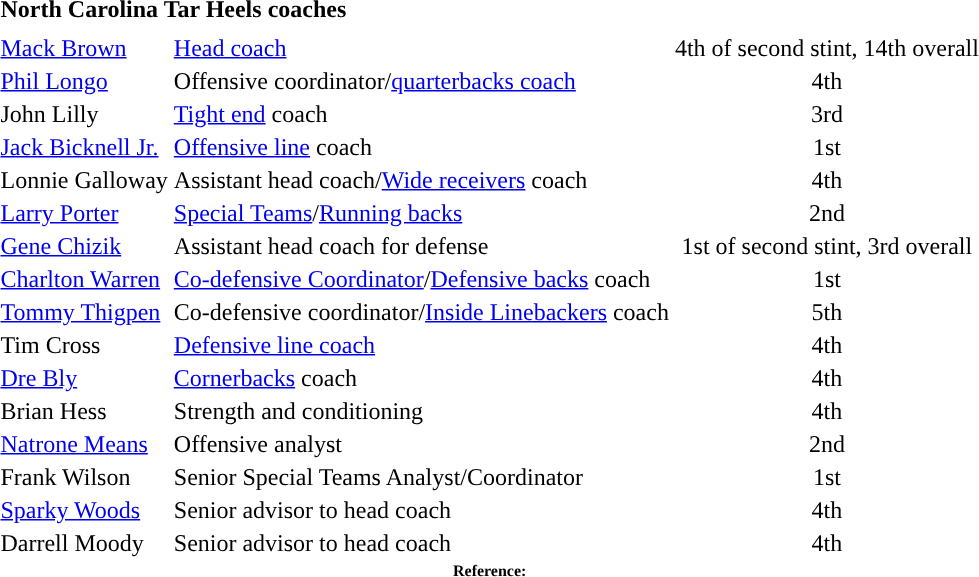<table class="toccolours" style="text-align: left;">
<tr>
<td colspan="9"><strong>North Carolina Tar Heels coaches</strong></td>
</tr>
<tr>
<td style="font-size: 95%;" valign="top"></td>
</tr>
<tr>
<td><a href='#'>Mack Brown</a></td>
<td><a href='#'>Head coach</a></td>
<td align=center>4th of second stint, 14th overall</td>
</tr>
<tr>
<td><a href='#'>Phil Longo</a></td>
<td>Offensive coordinator/<a href='#'>quarterbacks coach</a></td>
<td align=center>4th</td>
</tr>
<tr>
<td>John Lilly</td>
<td><a href='#'>Tight end</a> coach</td>
<td align=center>3rd</td>
</tr>
<tr>
<td><a href='#'>Jack Bicknell Jr.</a></td>
<td><a href='#'>Offensive line</a> coach</td>
<td align=center>1st</td>
</tr>
<tr>
<td>Lonnie Galloway</td>
<td>Assistant head coach/<a href='#'>Wide receivers</a> coach</td>
<td align=center>4th</td>
</tr>
<tr>
<td><a href='#'>Larry Porter</a></td>
<td><a href='#'>Special Teams</a>/<a href='#'>Running backs</a></td>
<td align=center>2nd</td>
</tr>
<tr>
<td><a href='#'>Gene Chizik</a></td>
<td>Assistant head coach for defense</td>
<td align=center>1st of second stint, 3rd overall</td>
</tr>
<tr>
<td><a href='#'>Charlton Warren</a></td>
<td><a href='#'>Co-defensive Coordinator</a>/<a href='#'>Defensive backs</a> coach</td>
<td align=center>1st</td>
</tr>
<tr>
<td><a href='#'>Tommy Thigpen</a></td>
<td>Co-defensive coordinator/<a href='#'>Inside Linebackers</a> coach</td>
<td align=center>5th</td>
</tr>
<tr>
<td>Tim Cross</td>
<td><a href='#'>Defensive line coach</a></td>
<td align=center>4th</td>
</tr>
<tr>
<td><a href='#'>Dre Bly</a></td>
<td><a href='#'>Cornerbacks</a> coach</td>
<td align=center>4th</td>
</tr>
<tr>
<td>Brian Hess</td>
<td>Strength and conditioning</td>
<td align=center>4th</td>
</tr>
<tr>
<td><a href='#'>Natrone Means</a></td>
<td>Offensive analyst</td>
<td align=center>2nd</td>
</tr>
<tr>
<td>Frank Wilson</td>
<td>Senior Special Teams Analyst/Coordinator</td>
<td align=center>1st</td>
</tr>
<tr>
<td><a href='#'>Sparky Woods</a></td>
<td>Senior advisor to head coach</td>
<td align=center>4th</td>
</tr>
<tr>
<td>Darrell Moody</td>
<td>Senior advisor to head coach</td>
<td align=center>4th</td>
</tr>
<tr>
<td colspan="4"  style="font-size:8pt; text-align:center;"><strong>Reference:</strong></td>
</tr>
</table>
